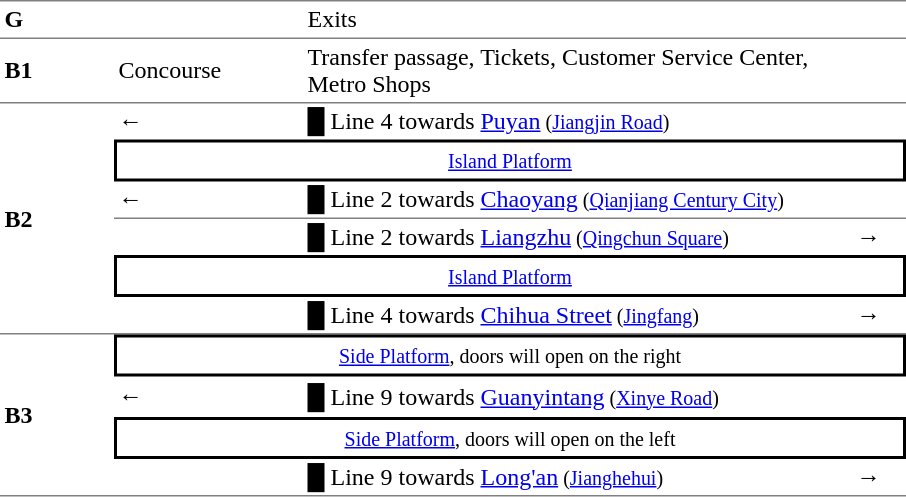<table table border=0 cellspacing=0 cellpadding=3>
<tr>
<td style="border-top:solid 1px gray;border-bottom:solid 1px gray;" width=70><strong>G</strong></td>
<td style="border-top:solid 1px gray;border-bottom:solid 1px gray;" width=120></td>
<td style="border-top:solid 1px gray;border-bottom:solid 1px gray;" width=360>Exits</td>
<td style="border-top:solid 1px gray;border-bottom:solid 1px gray;" width=30></td>
</tr>
<tr>
<td style="border-bottom:solid 1px gray;"><strong>B1</strong></td>
<td style="border-bottom:solid 1px gray;">Concourse</td>
<td style="border-bottom:solid 1px gray;">Transfer passage, Tickets, Customer Service Center, Metro Shops</td>
<td style="border-bottom:solid 1px gray;"></td>
</tr>
<tr>
<td style="border-bottom:solid 1px gray;" rowspan=6><strong>B2</strong></td>
<td>←</td>
<td><span>█</span> Line 4 towards <a href='#'>Puyan</a><small> (<a href='#'>Jiangjin Road</a>)</small></td>
<td></td>
</tr>
<tr>
<td style="border-right:solid 2px black;border-left:solid 2px black;border-top:solid 2px black;border-bottom:solid 2px black;text-align:center;" colspan=3><small><a href='#'>Island Platform</a></small></td>
</tr>
<tr>
<td style="border-bottom:solid 1px gray;">←</td>
<td style="border-bottom:solid 1px gray;"><span>█</span> Line 2 towards <a href='#'>Chaoyang</a><small> (<a href='#'>Qianjiang Century City</a>)</small></td>
<td style="border-bottom:solid 1px gray;"></td>
</tr>
<tr>
<td></td>
<td style="border-bottom:solid 0px gray;"><span>█</span> Line 2 towards <a href='#'>Liangzhu</a><small> (<a href='#'>Qingchun Square</a>)</small></td>
<td style="border-bottom:solid 0px gray;">→</td>
</tr>
<tr>
<td style="border-right:solid 2px black;border-left:solid 2px black;border-top:solid 2px black;border-bottom:solid 2px black;text-align:center;" colspan=3><small><a href='#'>Island Platform</a></small></td>
</tr>
<tr>
<td style="border-bottom:solid 1px gray;"></td>
<td style="border-bottom:solid 1px gray;"><span>█</span> Line 4 towards <a href='#'>Chihua Street</a><small> (<a href='#'>Jingfang</a>)</small></td>
<td style="border-bottom:solid 1px gray;">→</td>
</tr>
<tr>
<td style="border-bottom:solid 1px gray;" rowspan="4"><strong>B3</strong></td>
<td style="border-right:solid 2px black;border-left:solid 2px black;border-top:solid 2px black;border-bottom:solid 2px black;text-align:center;" colspan=3><small><a href='#'>Side Platform</a>, doors will open on the right</small></td>
</tr>
<tr>
<td>←　</td>
<td><span>█</span> Line 9 towards <a href='#'>Guanyintang</a><small> (<a href='#'>Xinye Road</a>)</small></td>
<td></td>
</tr>
<tr>
<td style="border-right:solid 2px black;border-left:solid 2px black;border-top:solid 2px black;border-bottom:solid 2px black;text-align:center;" colspan=3><small><a href='#'>Side Platform</a>, doors will open on the left</small></td>
</tr>
<tr>
<td style="border-bottom:solid 1px gray;"></td>
<td style="border-bottom:solid 1px gray;"><span>█</span> Line 9 towards <a href='#'>Long'an</a><small> (<a href='#'>Jianghehui</a>)</small></td>
<td style="border-bottom:solid 1px gray;">→</td>
</tr>
</table>
